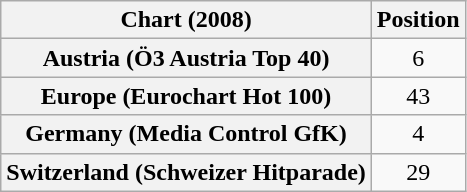<table class="wikitable sortable plainrowheaders" style="text-align:center">
<tr>
<th>Chart (2008)</th>
<th>Position</th>
</tr>
<tr>
<th scope="row">Austria (Ö3 Austria Top 40)</th>
<td>6</td>
</tr>
<tr>
<th scope="row">Europe (Eurochart Hot 100)</th>
<td>43</td>
</tr>
<tr>
<th scope="row">Germany (Media Control GfK)</th>
<td>4</td>
</tr>
<tr>
<th scope="row">Switzerland (Schweizer Hitparade)</th>
<td>29</td>
</tr>
</table>
